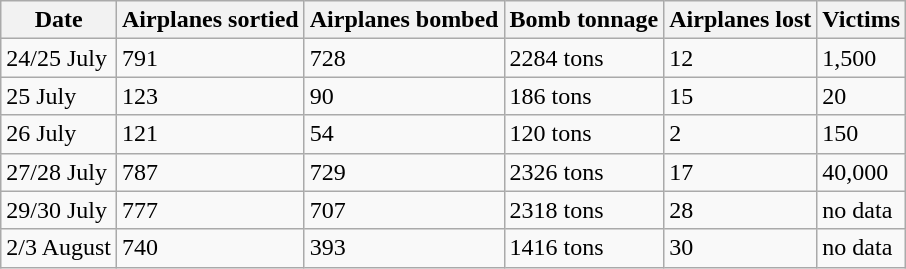<table class="wikitable">
<tr>
<th>Date</th>
<th>Airplanes sortied</th>
<th>Airplanes bombed</th>
<th>Bomb tonnage</th>
<th>Airplanes lost</th>
<th>Victims</th>
</tr>
<tr>
<td>24/25 July</td>
<td>791</td>
<td>728</td>
<td>2284 tons</td>
<td>12</td>
<td>1,500</td>
</tr>
<tr>
<td>25 July</td>
<td>123</td>
<td>90</td>
<td>186 tons</td>
<td>15</td>
<td>20</td>
</tr>
<tr>
<td>26 July</td>
<td>121</td>
<td>54</td>
<td>120 tons</td>
<td>2</td>
<td>150</td>
</tr>
<tr>
<td>27/28 July</td>
<td>787</td>
<td>729</td>
<td>2326 tons</td>
<td>17</td>
<td>40,000</td>
</tr>
<tr>
<td>29/30 July</td>
<td>777</td>
<td>707</td>
<td>2318 tons</td>
<td>28</td>
<td>no data</td>
</tr>
<tr>
<td>2/3 August</td>
<td>740</td>
<td>393</td>
<td>1416 tons</td>
<td>30</td>
<td>no data</td>
</tr>
</table>
